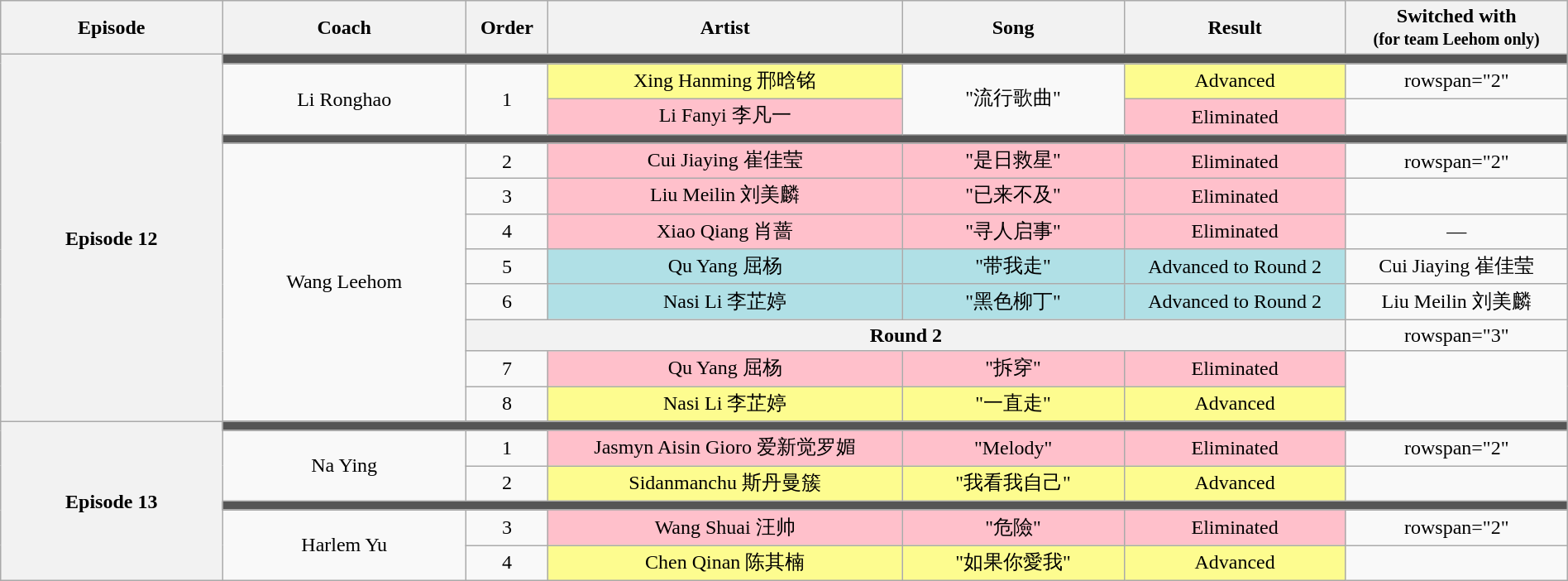<table class="wikitable" style="text-align:center; width:100%;">
<tr>
<th style="width:10%;">Episode</th>
<th style="width:11%;">Coach</th>
<th style="width:3%;">Order</th>
<th style="width:16%;">Artist</th>
<th style="width:10%;">Song</th>
<th style="width:10%;">Result</th>
<th style="width:10%;">Switched with<br><small>(for team Leehom only)</small></th>
</tr>
<tr>
<th rowspan="12" scope="row">Episode 12<br><small></small></th>
<td colspan="6" style="background:#555;"></td>
</tr>
<tr>
<td rowspan="2">Li Ronghao</td>
<td rowspan="2">1</td>
<td style="background:#fdfc8f;">Xing Hanming 邢晗铭</td>
<td rowspan="2">"流行歌曲"</td>
<td style="background:#fdfc8f;">Advanced</td>
<td>rowspan="2" </td>
</tr>
<tr>
<td style="background:pink;">Li Fanyi 李凡一</td>
<td style="background:pink;">Eliminated</td>
</tr>
<tr>
<td colspan="6" style="background:#555;"></td>
</tr>
<tr>
<td rowspan="8">Wang Leehom</td>
<td>2</td>
<td style="background:pink;">Cui Jiaying 崔佳莹</td>
<td style="background:pink;">"是日救星"</td>
<td style="background:pink;">Eliminated</td>
<td>rowspan="2" </td>
</tr>
<tr>
<td>3</td>
<td style="background:pink;">Liu Meilin 刘美麟</td>
<td style="background:pink;">"已来不及"</td>
<td style="background:pink;">Eliminated</td>
</tr>
<tr>
<td>4</td>
<td style="background:pink;">Xiao Qiang 肖蔷</td>
<td style="background:pink;">"寻人启事"</td>
<td style="background:pink;">Eliminated</td>
<td>—</td>
</tr>
<tr>
<td>5</td>
<td style="background:#B0E0E6">Qu Yang 屈杨</td>
<td style="background:#B0E0E6">"带我走"</td>
<td style="background:#B0E0E6">Advanced to Round 2</td>
<td>Cui Jiaying 崔佳莹</td>
</tr>
<tr>
<td>6</td>
<td style="background:#B0E0E6">Nasi Li 李芷婷</td>
<td style="background:#B0E0E6">"黑色柳丁"</td>
<td style="background:#B0E0E6">Advanced to Round 2</td>
<td>Liu Meilin 刘美麟</td>
</tr>
<tr>
<th colspan="4">Round 2</th>
<td>rowspan="3" </td>
</tr>
<tr>
<td>7</td>
<td style="background:pink;">Qu Yang 屈杨</td>
<td style="background:pink;">"拆穿"</td>
<td style="background:pink;">Eliminated</td>
</tr>
<tr>
<td>8</td>
<td style="background:#fdfc8f;">Nasi Li 李芷婷</td>
<td style="background:#fdfc8f;">"一直走"</td>
<td style="background:#fdfc8f;">Advanced</td>
</tr>
<tr>
<th rowspan="6">Episode 13<br><small></small></th>
<td colspan="6" style="background:#555;"></td>
</tr>
<tr>
<td rowspan="2">Na Ying</td>
<td>1</td>
<td style="background:pink;">Jasmyn Aisin Gioro 爱新觉罗媚</td>
<td style="background:pink;">"Melody"</td>
<td style="background:pink;">Eliminated</td>
<td>rowspan="2" </td>
</tr>
<tr>
<td>2</td>
<td style="background:#fdfc8f;">Sidanmanchu 斯丹曼簇</td>
<td style="background:#fdfc8f;">"我看我自己"</td>
<td style="background:#fdfc8f;">Advanced</td>
</tr>
<tr>
<td colspan="6" style="background:#555;"></td>
</tr>
<tr>
<td rowspan="2">Harlem Yu</td>
<td>3</td>
<td style="background:pink;">Wang Shuai 汪帅</td>
<td style="background:pink;">"危險"</td>
<td style="background:pink;">Eliminated</td>
<td>rowspan="2" </td>
</tr>
<tr>
<td>4</td>
<td style="background:#fdfc8f;">Chen Qinan 陈其楠</td>
<td style="background:#fdfc8f;">"如果你愛我"</td>
<td style="background:#fdfc8f;">Advanced</td>
</tr>
</table>
